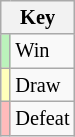<table class="wikitable" style="font-size: 85%">
<tr>
<th colspan="2">Key</th>
</tr>
<tr>
<td bgcolor=#BBF3BB></td>
<td>Win</td>
</tr>
<tr>
<td bgcolor=#FFFFBB></td>
<td>Draw</td>
</tr>
<tr>
<td bgcolor=#FFBBBB></td>
<td>Defeat</td>
</tr>
</table>
